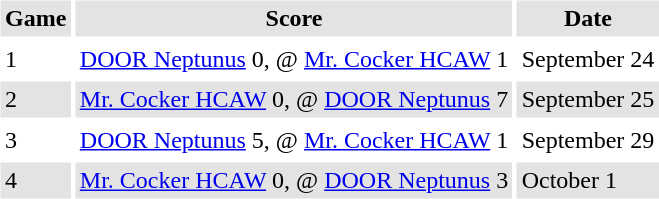<table border="0" cellspacing="3" cellpadding="3">
<tr style="background: #e3e3e3;">
<th>Game</th>
<th>Score</th>
<th>Date</th>
</tr>
<tr>
<td>1</td>
<td><a href='#'>DOOR Neptunus</a> 0, @ <a href='#'>Mr. Cocker HCAW</a> 1</td>
<td>September 24</td>
</tr>
<tr style="background: #e3e3e3;">
<td>2</td>
<td><a href='#'>Mr. Cocker HCAW</a> 0, @ <a href='#'>DOOR Neptunus</a> 7</td>
<td>September 25</td>
</tr>
<tr>
<td>3</td>
<td><a href='#'>DOOR Neptunus</a> 5, @ <a href='#'>Mr. Cocker HCAW</a> 1</td>
<td>September 29</td>
</tr>
<tr style="background: #e3e3e3;">
<td>4</td>
<td><a href='#'>Mr. Cocker HCAW</a> 0, @ <a href='#'>DOOR Neptunus</a> 3</td>
<td>October 1</td>
</tr>
</table>
